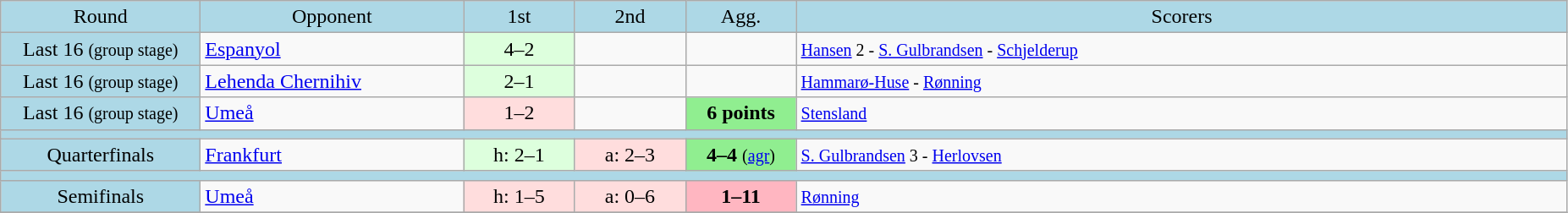<table class="wikitable" style="text-align:center">
<tr bgcolor=lightblue>
<td width=150px>Round</td>
<td width=200px>Opponent</td>
<td width=80px>1st</td>
<td width=80px>2nd</td>
<td width=80px>Agg.</td>
<td width=600px>Scorers</td>
</tr>
<tr>
<td bgcolor=lightblue>Last 16 <small>(group stage)</small></td>
<td align=left> <a href='#'>Espanyol</a></td>
<td bgcolor="#ddffdd">4–2</td>
<td></td>
<td></td>
<td align=left><small><a href='#'>Hansen</a> 2 - <a href='#'>S. Gulbrandsen</a> - <a href='#'>Schjelderup</a></small></td>
</tr>
<tr>
<td bgcolor=lightblue>Last 16 <small>(group stage)</small></td>
<td align=left> <a href='#'>Lehenda Chernihiv</a></td>
<td bgcolor="#ddffdd">2–1</td>
<td></td>
<td></td>
<td align=left><small><a href='#'>Hammarø-Huse</a> - <a href='#'>Rønning</a></small></td>
</tr>
<tr>
<td bgcolor=lightblue>Last 16 <small>(group stage)</small></td>
<td align=left> <a href='#'>Umeå</a></td>
<td bgcolor="#ffdddd">1–2</td>
<td></td>
<td bgcolor=lightgreen><strong>6 points</strong></td>
<td align=left><small><a href='#'>Stensland</a></small></td>
</tr>
<tr bgcolor=lightblue>
<td colspan=6></td>
</tr>
<tr>
<td bgcolor=lightblue>Quarterfinals</td>
<td align=left> <a href='#'>Frankfurt</a></td>
<td bgcolor="#ddffdd">h: 2–1</td>
<td bgcolor="#ffdddd">a: 2–3</td>
<td bgcolor=lightgreen><strong>4–4</strong> <small>(<a href='#'>agr</a>)</small></td>
<td align=left><small><a href='#'>S. Gulbrandsen</a> 3 - <a href='#'>Herlovsen</a></small></td>
</tr>
<tr bgcolor=lightblue>
<td colspan=6></td>
</tr>
<tr>
<td bgcolor=lightblue>Semifinals</td>
<td align=left> <a href='#'>Umeå</a></td>
<td bgcolor="#ffdddd">h: 1–5</td>
<td bgcolor="#ffdddd">a: 0–6</td>
<td bgcolor=lightpink><strong>1–11</strong></td>
<td align=left><small><a href='#'>Rønning</a></small></td>
</tr>
<tr>
</tr>
</table>
